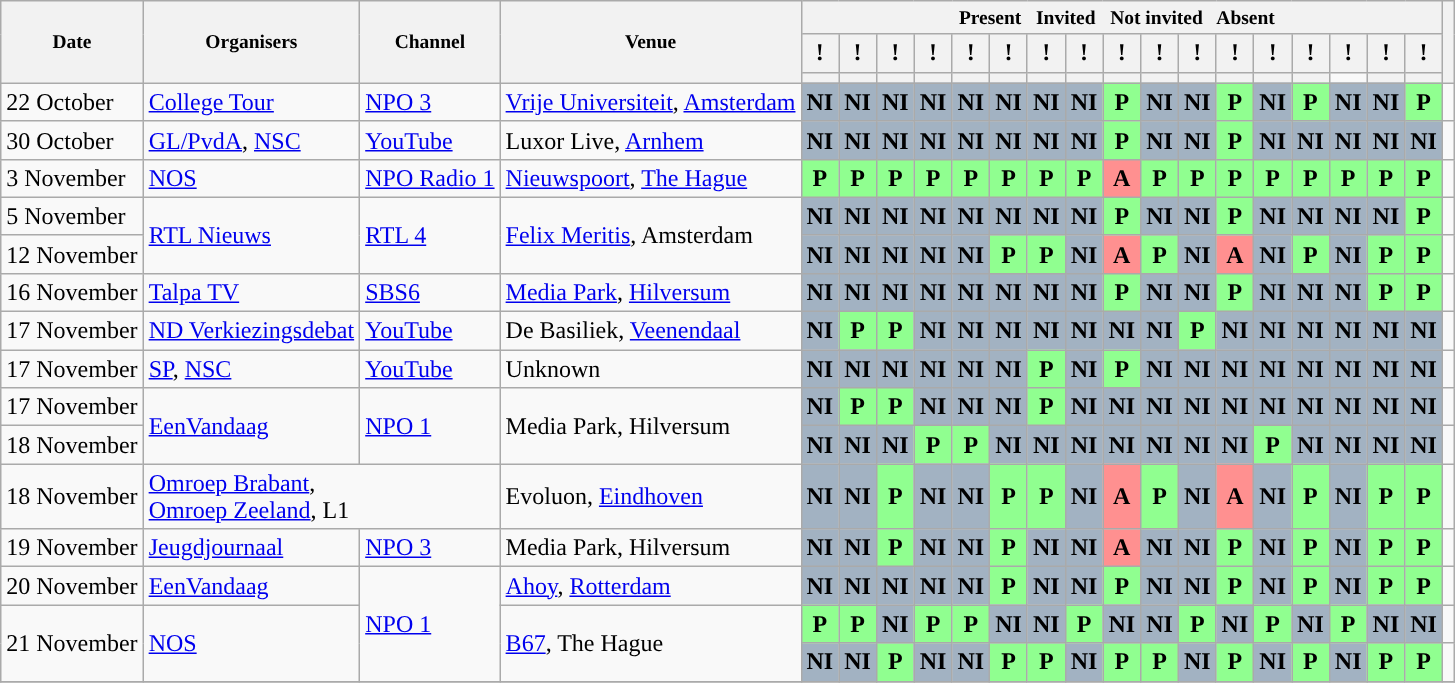<table class="wikitable">
<tr style="font-size:small;">
<th rowspan="3">Date</th>
<th rowspan="3">Organisers</th>
<th rowspan="3">Channel</th>
<th rowspan="3">Venue</th>
<th colspan="17" scope="col"> Present   Invited   Not invited   Absent  </th>
<th rowspan="3" class="unsortable"></th>
</tr>
<tr>
<th>!</th>
<th>!</th>
<th>!</th>
<th>!</th>
<th>!</th>
<th>!</th>
<th>!</th>
<th>!</th>
<th>!</th>
<th>!</th>
<th>!</th>
<th>!</th>
<th>!</th>
<th>!</th>
<th>!</th>
<th>!</th>
<th>!</th>
</tr>
<tr>
<th style="background:"></th>
<th style="background:"></th>
<th style="background:"></th>
<th style="background:"></th>
<th style="background:"></th>
<th style="background:"></th>
<th style="background:"></th>
<th style="background:"></th>
<th style="background:"></th>
<th style="background:"></th>
<th style="background:"></th>
<th style="background:"></th>
<th style="background:"></th>
<th style="background:"></th>
<td style="background:"></td>
<th style="background:"></th>
<th style="background:"></th>
</tr>
<tr>
<td>22 October</td>
<td><a href='#'>College Tour</a></td>
<td><a href='#'>NPO 3</a></td>
<td><a href='#'>Vrije Universiteit</a>, <a href='#'>Amsterdam</a></td>
<td style="background:#A2B2C2; color:black; text-align:center;"><strong>NI</strong></td>
<td style="background:#A2B2C2; color:black; text-align:center;"><strong>NI</strong></td>
<td style="background:#A2B2C2; color:black; text-align:center;"><strong>NI</strong></td>
<td style="background:#A2B2C2; color:black; text-align:center;"><strong>NI</strong></td>
<td style="background:#A2B2C2; color:black; text-align:center;"><strong>NI</strong></td>
<td style="background:#A2B2C2; color:black; text-align:center;"><strong>NI</strong></td>
<td style="background:#A2B2C2; color:black; text-align:center;"><strong>NI</strong></td>
<td style="background:#A2B2C2; color:black; text-align:center;"><strong>NI</strong></td>
<td style="background:#90ff90; color:black; text-align:center;"><strong>P</strong></td>
<td style="background:#A2B2C2; color:black; text-align:center;"><strong>NI</strong></td>
<td style="background:#A2B2C2; color:black; text-align:center;"><strong>NI</strong></td>
<td style="background:#90ff90; color:black; text-align:center;"><strong>P</strong></td>
<td style="background:#A2B2C2; color:black; text-align:center;"><strong>NI</strong></td>
<td style="background:#90ff90; color:black; text-align:center;"><strong>P</strong></td>
<td style="background:#A2B2C2; color:black; text-align:center;"><strong>NI</strong></td>
<td style="background:#A2B2C2; color:black; text-align:center;"><strong>NI</strong></td>
<td style="background:#90ff90; color:black; text-align:center;"><strong>P</strong></td>
<td></td>
</tr>
<tr>
<td>30 October</td>
<td><a href='#'>GL/PvdA</a>, <a href='#'>NSC</a></td>
<td><a href='#'>YouTube</a></td>
<td>Luxor Live, <a href='#'>Arnhem</a></td>
<td style="background:#A2B2C2; color:black; text-align:center;"><strong>NI</strong></td>
<td style="background:#A2B2C2; color:black; text-align:center;"><strong>NI</strong></td>
<td style="background:#A2B2C2; color:black; text-align:center;"><strong>NI</strong></td>
<td style="background:#A2B2C2; color:black; text-align:center;"><strong>NI</strong></td>
<td style="background:#A2B2C2; color:black; text-align:center;"><strong>NI</strong></td>
<td style="background:#A2B2C2; color:black; text-align:center;"><strong>NI</strong></td>
<td style="background:#A2B2C2; color:black; text-align:center;"><strong>NI</strong></td>
<td style="background:#A2B2C2; color:black; text-align:center;"><strong>NI</strong></td>
<td style="background:#90ff90; color:black; text-align:center;"><strong>P</strong></td>
<td style="background:#A2B2C2; color:black; text-align:center;"><strong>NI</strong></td>
<td style="background:#A2B2C2; color:black; text-align:center;"><strong>NI</strong></td>
<td style="background:#90ff90; color:black; text-align:center;"><strong>P</strong></td>
<td style="background:#A2B2C2; color:black; text-align:center;"><strong>NI</strong></td>
<td style="background:#A2B2C2; color:black; text-align:center;"><strong>NI</strong></td>
<td style="background:#A2B2C2; color:black; text-align:center;"><strong>NI</strong></td>
<td style="background:#A2B2C2; color:black; text-align:center;"><strong>NI</strong></td>
<td style="background:#A2B2C2; color:black; text-align:center;"><strong>NI</strong></td>
<td></td>
</tr>
<tr>
<td>3 November</td>
<td><a href='#'>NOS</a></td>
<td><a href='#'>NPO Radio 1</a></td>
<td><a href='#'>Nieuwspoort</a>, <a href='#'>The Hague</a></td>
<td style="background:#90ff90; color:black; text-align:center;"><strong>P</strong></td>
<td style="background:#90ff90; color:black; text-align:center;"><strong>P</strong></td>
<td style="background:#90ff90; color:black; text-align:center;"><strong>P</strong></td>
<td style="background:#90ff90; color:black; text-align:center;"><strong>P</strong></td>
<td style="background:#90ff90; color:black; text-align:center;"><strong>P</strong></td>
<td style="background:#90ff90; color:black; text-align:center;"><strong>P</strong></td>
<td style="background:#90ff90; color:black; text-align:center;"><strong>P</strong></td>
<td style="background:#90ff90; color:black; text-align:center;"><strong>P</strong></td>
<td style="background:#ff9090; color:black; text-align:center;"><strong>A</strong></td>
<td style="background:#90ff90; color:black; text-align:center;"><strong>P</strong></td>
<td style="background:#90ff90; color:black; text-align:center;"><strong>P</strong></td>
<td style="background:#90ff90; color:black; text-align:center;"><strong>P</strong></td>
<td style="background:#90ff90; color:black; text-align:center;"><strong>P</strong></td>
<td style="background:#90ff90; color:black; text-align:center;"><strong>P</strong></td>
<td style="background:#90ff90; color:black; text-align:center;"><strong>P</strong></td>
<td style="background:#90ff90; color:black; text-align:center;"><strong>P</strong></td>
<td style="background:#90ff90; color:black; text-align:center;"><strong>P</strong></td>
<td></td>
</tr>
<tr>
<td>5 November</td>
<td rowspan="2"><a href='#'>RTL Nieuws</a></td>
<td rowspan="2"><a href='#'>RTL 4</a></td>
<td rowspan="2"><a href='#'>Felix Meritis</a>, Amsterdam</td>
<td style="background:#A2B2C2; color:black; text-align:center;"><strong>NI</strong></td>
<td style="background:#A2B2C2; color:black; text-align:center;"><strong>NI</strong></td>
<td style="background:#A2B2C2; color:black; text-align:center;"><strong>NI</strong></td>
<td style="background:#A2B2C2; color:black; text-align:center;"><strong>NI</strong></td>
<td style="background:#A2B2C2; color:black; text-align:center;"><strong>NI</strong></td>
<td style="background:#A2B2C2; color:black; text-align:center;"><strong>NI</strong></td>
<td style="background:#A2B2C2; color:black; text-align:center;"><strong>NI</strong></td>
<td style="background:#A2B2C2; color:black; text-align:center;"><strong>NI</strong></td>
<td style="background:#90ff90; color:black; text-align:center;"><strong>P</strong></td>
<td style="background:#A2B2C2; color:black; text-align:center;"><strong>NI</strong></td>
<td style="background:#A2B2C2; color:black; text-align:center;"><strong>NI</strong></td>
<td style="background:#90ff90; color:black; text-align:center;"><strong>P</strong></td>
<td style="background:#A2B2C2; color:black; text-align:center;"><strong>NI</strong></td>
<td style="background:#A2B2C2; color:black; text-align:center;"><strong>NI</strong></td>
<td style="background:#A2B2C2; color:black; text-align:center;"><strong>NI</strong></td>
<td style="background:#A2B2C2; color:black; text-align:center;"><strong>NI</strong></td>
<td style="background:#90ff90; color:black; text-align:center;"><strong>P</strong></td>
<td></td>
</tr>
<tr>
<td>12 November</td>
<td style="background:#A2B2C2; color:black; text-align:center;"><strong>NI</strong></td>
<td style="background:#A2B2C2; color:black; text-align:center;"><strong>NI</strong></td>
<td style="background:#A2B2C2; color:black; text-align:center;"><strong>NI</strong></td>
<td style="background:#A2B2C2; color:black; text-align:center;"><strong>NI</strong></td>
<td style="background:#A2B2C2; color:black; text-align:center;"><strong>NI</strong></td>
<td style="background: #90ff90; color:black; text-align:center;"><strong>P</strong></td>
<td style="background: #90ff90; color:black; text-align:center;"><strong>P</strong></td>
<td style="background:#A2B2C2; color:black; text-align:center;"><strong>NI</strong></td>
<td style="background:#ff9090; color:black; text-align:center;"><strong>A</strong></td>
<td style="background: #90ff90; color:black; text-align:center;"><strong>P</strong></td>
<td style="background:#A2B2C2; color:black; text-align:center;"><strong>NI</strong></td>
<td style="background:#ff9090; color:black; text-align:center;"><strong>A</strong></td>
<td style="background:#A2B2C2; color:black; text-align:center;"><strong>NI</strong></td>
<td style="background: #90ff90; color:black; text-align:center;"><strong>P</strong></td>
<td style="background:#A2B2C2; color:black; text-align:center;"><strong>NI</strong></td>
<td style="background: #90ff90; color:black; text-align:center;"><strong>P</strong></td>
<td style="background: #90ff90; color:black; text-align:center;"><strong>P</strong></td>
<td></td>
</tr>
<tr>
<td>16 November</td>
<td><a href='#'>Talpa TV</a></td>
<td><a href='#'>SBS6</a></td>
<td><a href='#'>Media Park</a>, <a href='#'>Hilversum</a></td>
<td style="background:#A2B2C2; color:black; text-align:center;"><strong>NI</strong></td>
<td style="background:#A2B2C2; color:black; text-align:center;"><strong>NI</strong></td>
<td style="background:#A2B2C2; color:black; text-align:center;"><strong>NI</strong></td>
<td style="background:#A2B2C2; color:black; text-align:center;"><strong>NI</strong></td>
<td style="background:#A2B2C2; color:black; text-align:center;"><strong>NI</strong></td>
<td style="background:#A2B2C2; color:black; text-align:center;"><strong>NI</strong></td>
<td style="background:#A2B2C2; color:black; text-align:center;"><strong>NI</strong></td>
<td style="background:#A2B2C2; color:black; text-align:center;"><strong>NI</strong></td>
<td style="background: #90ff90; color:black; text-align:center;"><strong>P</strong></td>
<td style="background:#A2B2C2; color:black; text-align:center;"><strong>NI</strong></td>
<td style="background:#A2B2C2; color:black; text-align:center;"><strong>NI</strong></td>
<td style="background: #90ff90; color:black; text-align:center;"><strong>P</strong></td>
<td style="background:#A2B2C2; color:black; text-align:center;"><strong>NI</strong></td>
<td style="background:#A2B2C2; color:black; text-align:center;"><strong>NI</strong></td>
<td style="background:#A2B2C2; color:black; text-align:center;"><strong>NI</strong></td>
<td style="background: #90ff90; color:black; text-align:center;"><strong>P</strong></td>
<td style="background: #90ff90; color:black; text-align:center;"><strong>P</strong></td>
<td></td>
</tr>
<tr>
<td>17 November</td>
<td><a href='#'>ND Verkiezingsdebat</a></td>
<td><a href='#'>YouTube</a></td>
<td>De Basiliek, <a href='#'>Veenendaal</a></td>
<td style="background:#A2B2C2; color:black; text-align:center;"><strong>NI</strong></td>
<td style="background: #90ff90; color:black; text-align:center;"><strong>P</strong></td>
<td style="background: #90ff90; color:black; text-align:center;"><strong>P</strong></td>
<td style="background:#A2B2C2; color:black; text-align:center;"><strong>NI</strong></td>
<td style="background:#A2B2C2; color:black; text-align:center;"><strong>NI</strong></td>
<td style="background:#A2B2C2; color:black; text-align:center;"><strong>NI</strong></td>
<td style="background:#A2B2C2; color:black; text-align:center;"><strong>NI</strong></td>
<td style="background:#A2B2C2; color:black; text-align:center;"><strong>NI</strong></td>
<td style="background:#A2B2C2; color:black; text-align:center;"><strong>NI</strong></td>
<td style="background:#A2B2C2; color:black; text-align:center;"><strong>NI</strong></td>
<td style="background: #90ff90; color:black; text-align:center;"><strong>P</strong></td>
<td style="background:#A2B2C2; color:black; text-align:center;"><strong>NI</strong></td>
<td style="background:#A2B2C2; color:black; text-align:center;"><strong>NI</strong></td>
<td style="background:#A2B2C2; color:black; text-align:center;"><strong>NI</strong></td>
<td style="background:#A2B2C2; color:black; text-align:center;"><strong>NI</strong></td>
<td style="background:#A2B2C2; color:black; text-align:center;"><strong>NI</strong></td>
<td style="background:#A2B2C2; color:black; text-align:center;"><strong>NI</strong></td>
<td></td>
</tr>
<tr>
<td>17 November</td>
<td><a href='#'>SP</a>, <a href='#'>NSC</a></td>
<td><a href='#'>YouTube</a></td>
<td>Unknown</td>
<td style="background:#A2B2C2; color:black; text-align:center;"><strong>NI</strong></td>
<td style="background:#A2B2C2; color:black; text-align:center;"><strong>NI</strong></td>
<td style="background:#A2B2C2; color:black; text-align:center;"><strong>NI</strong></td>
<td style="background:#A2B2C2; color:black; text-align:center;"><strong>NI</strong></td>
<td style="background:#A2B2C2; color:black; text-align:center;"><strong>NI</strong></td>
<td style="background:#A2B2C2; color:black; text-align:center;"><strong>NI</strong></td>
<td style="background:#90ff90; color:black; text-align:center;"><strong>P</strong></td>
<td style="background:#A2B2C2; color:black; text-align:center;"><strong>NI</strong></td>
<td style="background:#90ff90; color:black; text-align:center;"><strong>P</strong></td>
<td style="background:#A2B2C2; color:black; text-align:center;"><strong>NI</strong></td>
<td style="background:#A2B2C2; color:black; text-align:center;"><strong>NI</strong></td>
<td style="background:#A2B2C2; color:black; text-align:center;"><strong>NI</strong></td>
<td style="background:#A2B2C2; color:black; text-align:center;"><strong>NI</strong></td>
<td style="background:#A2B2C2; color:black; text-align:center;"><strong>NI</strong></td>
<td style="background:#A2B2C2; color:black; text-align:center;"><strong>NI</strong></td>
<td style="background:#A2B2C2; color:black; text-align:center;"><strong>NI</strong></td>
<td style="background:#A2B2C2; color:black; text-align:center;"><strong>NI</strong></td>
<td></td>
</tr>
<tr>
<td>17 November</td>
<td rowspan="2"><a href='#'>EenVandaag</a></td>
<td rowspan="2"><a href='#'>NPO 1</a></td>
<td rowspan="2">Media Park, Hilversum</td>
<td style="background:#A2B2C2; color:black; text-align:center;"><strong>NI</strong></td>
<td style="background:#90ff90; color:black; text-align:center;"><strong>P</strong></td>
<td style="background:#90ff90; color:black; text-align:center;"><strong>P</strong></td>
<td style="background:#A2B2C2; color:black; text-align:center;"><strong>NI</strong></td>
<td style="background:#A2B2C2; color:black; text-align:center;"><strong>NI</strong></td>
<td style="background:#A2B2C2; color:black; text-align:center;"><strong>NI</strong></td>
<td style="background:#90ff90; color:black; text-align:center;"><strong>P</strong></td>
<td style="background:#A2B2C2; color:black; text-align:center;"><strong>NI</strong></td>
<td style="background:#A2B2C2; color:black; text-align:center;"><strong>NI</strong></td>
<td style="background:#A2B2C2; color:black; text-align:center;"><strong>NI</strong></td>
<td style="background:#A2B2C2; color:black; text-align:center;"><strong>NI</strong></td>
<td style="background:#A2B2C2; color:black; text-align:center;"><strong>NI</strong></td>
<td style="background:#A2B2C2; color:black; text-align:center;"><strong>NI</strong></td>
<td style="background:#A2B2C2; color:black; text-align:center;"><strong>NI</strong></td>
<td style="background:#A2B2C2; color:black; text-align:center;"><strong>NI</strong></td>
<td style="background:#A2B2C2; color:black; text-align:center;"><strong>NI</strong></td>
<td style="background:#A2B2C2; color:black; text-align:center;"><strong>NI</strong></td>
<td></td>
</tr>
<tr>
<td>18 November</td>
<td style="background:#A2B2C2; color:black; text-align:center;"><strong>NI</strong></td>
<td style="background:#A2B2C2; color:black; text-align:center;"><strong>NI</strong></td>
<td style="background:#A2B2C2; color:black; text-align:center;"><strong>NI</strong></td>
<td style="background:#90ff90; color:black; text-align:center;"><strong>P</strong></td>
<td style="background:#90ff90; color:black; text-align:center;"><strong>P</strong></td>
<td style="background:#A2B2C2; color:black; text-align:center;"><strong>NI</strong></td>
<td style="background:#A2B2C2; color:black; text-align:center;"><strong>NI</strong></td>
<td style="background:#A2B2C2; color:black; text-align:center;"><strong>NI</strong></td>
<td style="background:#A2B2C2; color:black; text-align:center;"><strong>NI</strong></td>
<td style="background:#A2B2C2; color:black; text-align:center;"><strong>NI</strong></td>
<td style="background:#A2B2C2; color:black; text-align:center;"><strong>NI</strong></td>
<td style="background:#A2B2C2; color:black; text-align:center;"><strong>NI</strong></td>
<td style="background:#90ff90; color:black; text-align:center;"><strong>P</strong></td>
<td style="background:#A2B2C2; color:black; text-align:center;"><strong>NI</strong></td>
<td style="background:#A2B2C2; color:black; text-align:center;"><strong>NI</strong></td>
<td style="background:#A2B2C2; color:black; text-align:center;"><strong>NI</strong></td>
<td style="background:#A2B2C2; color:black; text-align:center;"><strong>NI</strong></td>
<td></td>
</tr>
<tr>
<td>18 November</td>
<td colspan="2"><a href='#'>Omroep Brabant</a>,<br> <a href='#'>Omroep Zeeland</a>, L1</td>
<td>Evoluon, <a href='#'>Eindhoven</a></td>
<td style="background:#A2B2C2; color:black; text-align:center;"><strong>NI</strong></td>
<td style="background:#A2B2C2; color:black; text-align:center;"><strong>NI</strong></td>
<td style="background:#90ff90; color:black; text-align:center;"><strong>P</strong></td>
<td style="background:#A2B2C2; color:black; text-align:center;"><strong>NI</strong></td>
<td style="background:#A2B2C2; color:black; text-align:center;"><strong>NI</strong></td>
<td style="background:#90ff90; color:black; text-align:center;"><strong>P</strong></td>
<td style="background:#90ff90; color:black; text-align:center;"><strong>P</strong></td>
<td style="background:#A2B2C2; color:black; text-align:center;"><strong>NI</strong></td>
<td style="background:#ff9090; color:black; text-align:center;"><strong>A</strong></td>
<td style="background:#90ff90; color:black; text-align:center;"><strong>P</strong></td>
<td style="background:#A2B2C2; color:black; text-align:center;"><strong>NI</strong></td>
<td style="background:#ff9090; color:black; text-align:center;"><strong>A</strong></td>
<td style="background:#A2B2C2; color:black; text-align:center;"><strong>NI</strong></td>
<td style="background:#90ff90; color:black; text-align:center;"><strong>P</strong></td>
<td style="background:#A2B2C2; color:black; text-align:center;"><strong>NI</strong></td>
<td style="background:#90ff90; color:black; text-align:center;"><strong>P</strong></td>
<td style="background:#90ff90; color:black; text-align:center;"><strong>P</strong></td>
<td></td>
</tr>
<tr>
<td>19 November</td>
<td><a href='#'>Jeugdjournaal</a></td>
<td><a href='#'>NPO 3</a></td>
<td>Media Park, Hilversum</td>
<td style="background:#A2B2C2; color:black; text-align:center;"><strong>NI</strong></td>
<td style="background:#A2B2C2; color:black; text-align:center;"><strong>NI</strong></td>
<td style="background:#90ff90; color:black; text-align:center;"><strong>P</strong></td>
<td style="background:#A2B2C2; color:black; text-align:center;"><strong>NI</strong></td>
<td style="background:#A2B2C2; color:black; text-align:center;"><strong>NI</strong></td>
<td style="background:#90ff90; color:black; text-align:center;"><strong>P</strong></td>
<td style="background:#A2B2C2; color:black; text-align:center;"><strong>NI</strong></td>
<td style="background:#A2B2C2; color:black; text-align:center;"><strong>NI</strong></td>
<td style="background:#ff9090; color:black; text-align:center;"><strong>A</strong></td>
<td style="background:#A2B2C2; color:black; text-align:center;"><strong>NI</strong></td>
<td style="background:#A2B2C2; color:black; text-align:center;"><strong>NI</strong></td>
<td style="background:#90ff90; color:black; text-align:center;"><strong>P</strong></td>
<td style="background:#A2B2C2; color:black; text-align:center;"><strong>NI</strong></td>
<td style="background:#90ff90; color:black; text-align:center;"><strong>P</strong></td>
<td style="background:#A2B2C2; color:black; text-align:center;"><strong>NI</strong></td>
<td style="background:#90ff90; color:black; text-align:center;"><strong>P</strong></td>
<td style="background:#90ff90; color:black; text-align:center;"><strong>P</strong></td>
<td></td>
</tr>
<tr>
<td>20 November</td>
<td><a href='#'>EenVandaag</a></td>
<td rowspan="3"><a href='#'>NPO 1</a></td>
<td><a href='#'>Ahoy</a>, <a href='#'>Rotterdam</a></td>
<td style="background:#A2B2C2; color:black; text-align:center;"><strong>NI</strong></td>
<td style="background:#A2B2C2; color:black; text-align:center;"><strong>NI</strong></td>
<td style="background:#A2B2C2; color:black; text-align:center;"><strong>NI</strong></td>
<td style="background:#A2B2C2; color:black; text-align:center;"><strong>NI</strong></td>
<td style="background:#A2B2C2; color:black; text-align:center;"><strong>NI</strong></td>
<td style="background:#90ff90; color:black; text-align:center;"><strong>P</strong></td>
<td style="background:#A2B2C2; color:black; text-align:center;"><strong>NI</strong></td>
<td style="background:#A2B2C2; color:black; text-align:center;"><strong>NI</strong></td>
<td style="background:#90ff90; color:black; text-align:center;"><strong>P</strong></td>
<td style="background:#A2B2C2; color:black; text-align:center;"><strong>NI</strong></td>
<td style="background:#A2B2C2; color:black; text-align:center;"><strong>NI</strong></td>
<td style="background:#90ff90; color:black; text-align:center;"><strong>P</strong></td>
<td style="background:#A2B2C2; color:black; text-align:center;"><strong>NI</strong></td>
<td style="background:#90ff90; color:black; text-align:center;"><strong>P</strong></td>
<td style="background:#A2B2C2; color:black; text-align:center;"><strong>NI</strong></td>
<td style="background:#90ff90; color:black; text-align:center;"><strong>P</strong></td>
<td style="background:#90ff90; color:black; text-align:center;"><strong>P</strong></td>
<td></td>
</tr>
<tr>
<td rowspan="2">21 November</td>
<td rowspan="2"><a href='#'>NOS</a></td>
<td rowspan="2"><a href='#'>B67</a>, The Hague</td>
<td style="background:#90ff90; color:black; text-align:center;"><strong>P</strong></td>
<td style="background:#90ff90; color:black; text-align:center;"><strong>P</strong></td>
<td style="background:#A2B2C2; color:black; text-align:center;"><strong>NI</strong></td>
<td style="background:#90ff90; color:black; text-align:center;"><strong>P</strong></td>
<td style="background:#90ff90; color:black; text-align:center;"><strong>P</strong></td>
<td style="background:#A2B2C2; color:black; text-align:center;"><strong>NI</strong></td>
<td style="background:#A2B2C2; color:black; text-align:center;"><strong>NI</strong></td>
<td style="background:#90ff90; color:black; text-align:center;"><strong>P</strong></td>
<td style="background:#A2B2C2; color:black; text-align:center;"><strong>NI</strong></td>
<td style="background:#A2B2C2; color:black; text-align:center;"><strong>NI</strong></td>
<td style="background:#90ff90; color:black; text-align:center;"><strong>P</strong></td>
<td style="background:#A2B2C2; color:black; text-align:center;"><strong>NI</strong></td>
<td style="background:#90ff90; color:black; text-align:center;"><strong>P</strong></td>
<td style="background:#A2B2C2; color:black; text-align:center;"><strong>NI</strong></td>
<td style="background:#90ff90; color:black; text-align:center;"><strong>P</strong></td>
<td style="background:#A2B2C2; color:black; text-align:center;"><strong>NI</strong></td>
<td style="background:#A2B2C2; color:black; text-align:center;"><strong>NI</strong></td>
<td></td>
</tr>
<tr>
<td style="background:#A2B2C2; color:black; text-align:center;"><strong>NI</strong></td>
<td style="background:#A2B2C2; color:black; text-align:center;"><strong>NI</strong></td>
<td style="background:#90ff90; color:black; text-align:center;"><strong>P</strong></td>
<td style="background:#A2B2C2; color:black; text-align:center;"><strong>NI</strong></td>
<td style="background:#A2B2C2; color:black; text-align:center;"><strong>NI</strong></td>
<td style="background:#90ff90; color:black; text-align:center;"><strong>P</strong></td>
<td style="background:#90ff90; color:black; text-align:center;"><strong>P</strong></td>
<td style="background:#A2B2C2; color:black; text-align:center;"><strong>NI</strong></td>
<td style="background:#90ff90; color:black; text-align:center;"><strong>P</strong></td>
<td style="background:#90ff90; color:black; text-align:center;"><strong>P</strong></td>
<td style="background:#A2B2C2; color:black; text-align:center;"><strong>NI</strong></td>
<td style="background:#90ff90; color:black; text-align:center;"><strong>P</strong></td>
<td style="background:#A2B2C2; color:black; text-align:center;"><strong>NI</strong></td>
<td style="background:#90ff90; color:black; text-align:center;"><strong>P</strong></td>
<td style="background:#A2B2C2; color:black; text-align:center;"><strong>NI</strong></td>
<td style="background:#90ff90; color:black; text-align:center;"><strong>P</strong></td>
<td style="background:#90ff90; color:black; text-align:center;"><strong>P</strong></td>
<td></td>
</tr>
<tr>
</tr>
</table>
